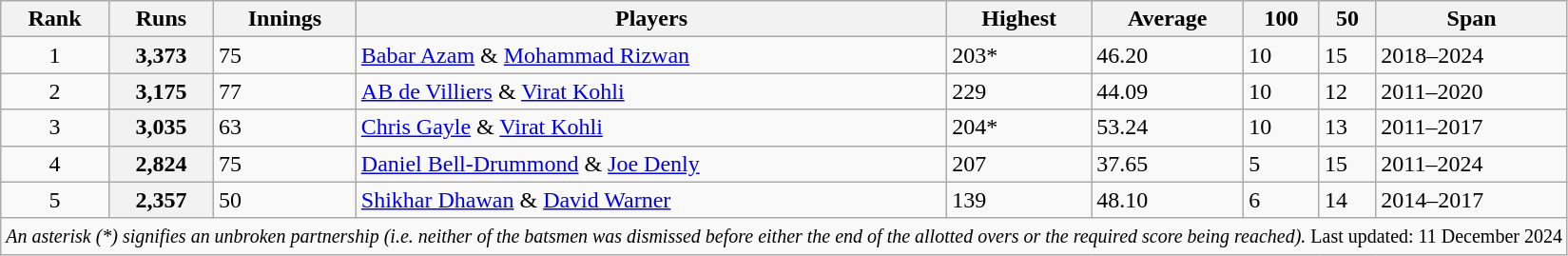<table class="wikitable sortable" style="text-align:centre;">
<tr>
<th scope="col">Rank</th>
<th scope="col">Runs</th>
<th scope="col">Innings</th>
<th scope="col">Players</th>
<th scope="col">Highest</th>
<th scope="col">Average</th>
<th scope="col">100</th>
<th scope="col">50</th>
<th scope="col">Span</th>
</tr>
<tr>
<td align=center>1</td>
<th scope="row">3,373</th>
<td>75</td>
<td><a href='#'>Babar Azam</a> & <a href='#'>Mohammad Rizwan</a> </td>
<td>203*</td>
<td>46.20</td>
<td>10</td>
<td>15</td>
<td>2018–2024</td>
</tr>
<tr>
<td align=center>2</td>
<th scope="row">3,175</th>
<td>77</td>
<td><a href='#'>AB de Villiers</a> & <a href='#'>Virat Kohli</a></td>
<td>229</td>
<td>44.09</td>
<td>10</td>
<td>12</td>
<td>2011–2020</td>
</tr>
<tr>
<td align=center>3</td>
<th scope="row">3,035</th>
<td>63</td>
<td><a href='#'>Chris Gayle</a> & <a href='#'>Virat Kohli</a></td>
<td>204*</td>
<td>53.24</td>
<td>10</td>
<td>13</td>
<td>2011–2017</td>
</tr>
<tr>
<td align=center>4</td>
<th scope="row">2,824</th>
<td>75</td>
<td><a href='#'>Daniel Bell-Drummond</a> & <a href='#'>Joe Denly</a> </td>
<td>207</td>
<td>37.65</td>
<td>5</td>
<td>15</td>
<td>2011–2024</td>
</tr>
<tr>
<td align=center>5</td>
<th scope="row">2,357</th>
<td>50</td>
<td><a href='#'>Shikhar Dhawan</a> & <a href='#'>David Warner</a></td>
<td>139</td>
<td>48.10</td>
<td>6</td>
<td>14</td>
<td>2014–2017</td>
</tr>
<tr class="sortbottom">
<td scope="row" colspan=10><small> <em>An asterisk (*) signifies an unbroken partnership (i.e. neither of the batsmen was dismissed before either the end of the allotted overs or the required score being reached).</em> Last updated: 11 December 2024</small></td>
</tr>
</table>
